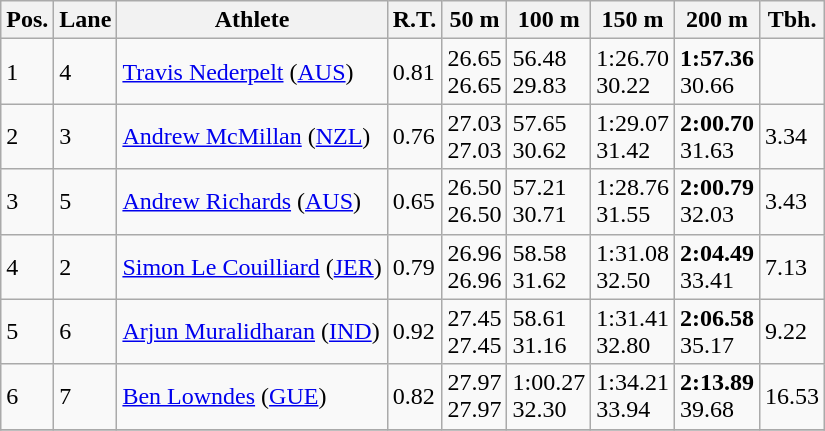<table class="wikitable">
<tr>
<th>Pos.</th>
<th>Lane</th>
<th>Athlete</th>
<th>R.T.</th>
<th>50 m</th>
<th>100 m</th>
<th>150 m</th>
<th>200 m</th>
<th>Tbh.</th>
</tr>
<tr>
<td>1</td>
<td>4</td>
<td> <a href='#'>Travis Nederpelt</a> (<a href='#'>AUS</a>)</td>
<td>0.81</td>
<td>26.65<br>26.65</td>
<td>56.48<br>29.83</td>
<td>1:26.70<br>30.22</td>
<td><strong>1:57.36</strong><br>30.66</td>
<td> </td>
</tr>
<tr>
<td>2</td>
<td>3</td>
<td> <a href='#'>Andrew McMillan</a> (<a href='#'>NZL</a>)</td>
<td>0.76</td>
<td>27.03<br>27.03</td>
<td>57.65<br>30.62</td>
<td>1:29.07<br>31.42</td>
<td><strong>2:00.70</strong><br>31.63</td>
<td>3.34</td>
</tr>
<tr>
<td>3</td>
<td>5</td>
<td> <a href='#'>Andrew Richards</a> (<a href='#'>AUS</a>)</td>
<td>0.65</td>
<td>26.50<br>26.50</td>
<td>57.21<br>30.71</td>
<td>1:28.76<br>31.55</td>
<td><strong>2:00.79</strong><br>32.03</td>
<td>3.43</td>
</tr>
<tr>
<td>4</td>
<td>2</td>
<td> <a href='#'>Simon Le Couilliard</a> (<a href='#'>JER</a>)</td>
<td>0.79</td>
<td>26.96<br>26.96</td>
<td>58.58<br>31.62</td>
<td>1:31.08<br>32.50</td>
<td><strong>2:04.49</strong><br>33.41</td>
<td>7.13</td>
</tr>
<tr>
<td>5</td>
<td>6</td>
<td> <a href='#'>Arjun Muralidharan</a> (<a href='#'>IND</a>)</td>
<td>0.92</td>
<td>27.45<br>27.45</td>
<td>58.61<br>31.16</td>
<td>1:31.41<br>32.80</td>
<td><strong>2:06.58</strong><br>35.17</td>
<td>9.22</td>
</tr>
<tr>
<td>6</td>
<td>7</td>
<td> <a href='#'>Ben Lowndes</a> (<a href='#'>GUE</a>)</td>
<td>0.82</td>
<td>27.97<br>27.97</td>
<td>1:00.27<br>32.30</td>
<td>1:34.21<br>33.94</td>
<td><strong>2:13.89</strong><br>39.68</td>
<td>16.53</td>
</tr>
<tr>
</tr>
</table>
